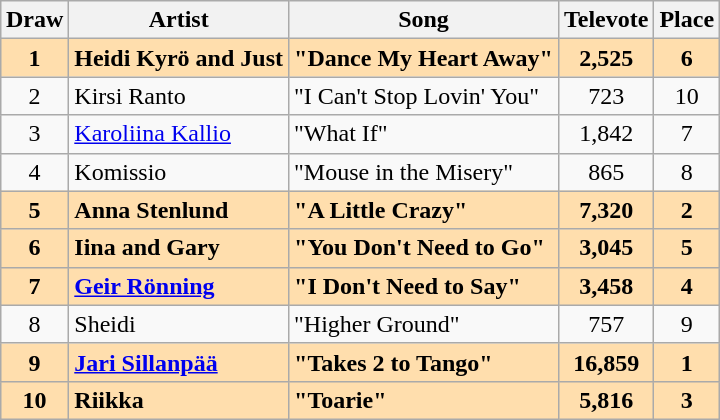<table class="sortable wikitable" style="margin: 1em auto 1em auto; text-align:center;">
<tr>
<th>Draw</th>
<th>Artist</th>
<th>Song</th>
<th>Televote</th>
<th>Place</th>
</tr>
<tr style="font-weight:bold; background: navajowhite;">
<td>1</td>
<td align="left">Heidi Kyrö and Just</td>
<td align="left">"Dance My Heart Away"</td>
<td>2,525</td>
<td>6</td>
</tr>
<tr>
<td>2</td>
<td align="left">Kirsi Ranto</td>
<td align="left">"I Can't Stop Lovin' You"</td>
<td>723</td>
<td>10</td>
</tr>
<tr>
<td>3</td>
<td align="left"><a href='#'>Karoliina Kallio</a></td>
<td align="left">"What If"</td>
<td>1,842</td>
<td>7</td>
</tr>
<tr>
<td>4</td>
<td align="left">Komissio</td>
<td align="left">"Mouse in the Misery"</td>
<td>865</td>
<td>8</td>
</tr>
<tr style="font-weight:bold; background: navajowhite;">
<td>5</td>
<td align="left">Anna Stenlund</td>
<td align="left">"A Little Crazy"</td>
<td>7,320</td>
<td>2</td>
</tr>
<tr style="font-weight:bold; background: navajowhite;">
<td>6</td>
<td align="left">Iina and Gary</td>
<td align="left">"You Don't Need to Go"</td>
<td>3,045</td>
<td>5</td>
</tr>
<tr style="font-weight:bold; background: navajowhite;">
<td>7</td>
<td align="left"><a href='#'>Geir Rönning</a></td>
<td align="left">"I Don't Need to Say"</td>
<td>3,458</td>
<td>4</td>
</tr>
<tr>
<td>8</td>
<td align="left">Sheidi</td>
<td align="left">"Higher Ground"</td>
<td>757</td>
<td>9</td>
</tr>
<tr style="font-weight:bold; background: navajowhite;">
<td>9</td>
<td align="left"><a href='#'>Jari Sillanpää</a></td>
<td align="left">"Takes 2 to Tango"</td>
<td>16,859</td>
<td>1</td>
</tr>
<tr style="font-weight:bold; background: navajowhite;">
<td>10</td>
<td align="left">Riikka</td>
<td align="left">"Toarie"</td>
<td>5,816</td>
<td>3</td>
</tr>
</table>
